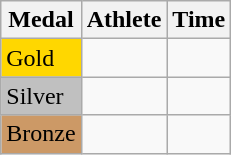<table class="wikitable">
<tr>
<th>Medal</th>
<th>Athlete</th>
<th>Time</th>
</tr>
<tr>
<td bgcolor="gold">Gold</td>
<td></td>
<td></td>
</tr>
<tr>
<td bgcolor="silver">Silver</td>
<td></td>
<td></td>
</tr>
<tr>
<td bgcolor="CC9966">Bronze</td>
<td></td>
<td></td>
</tr>
</table>
